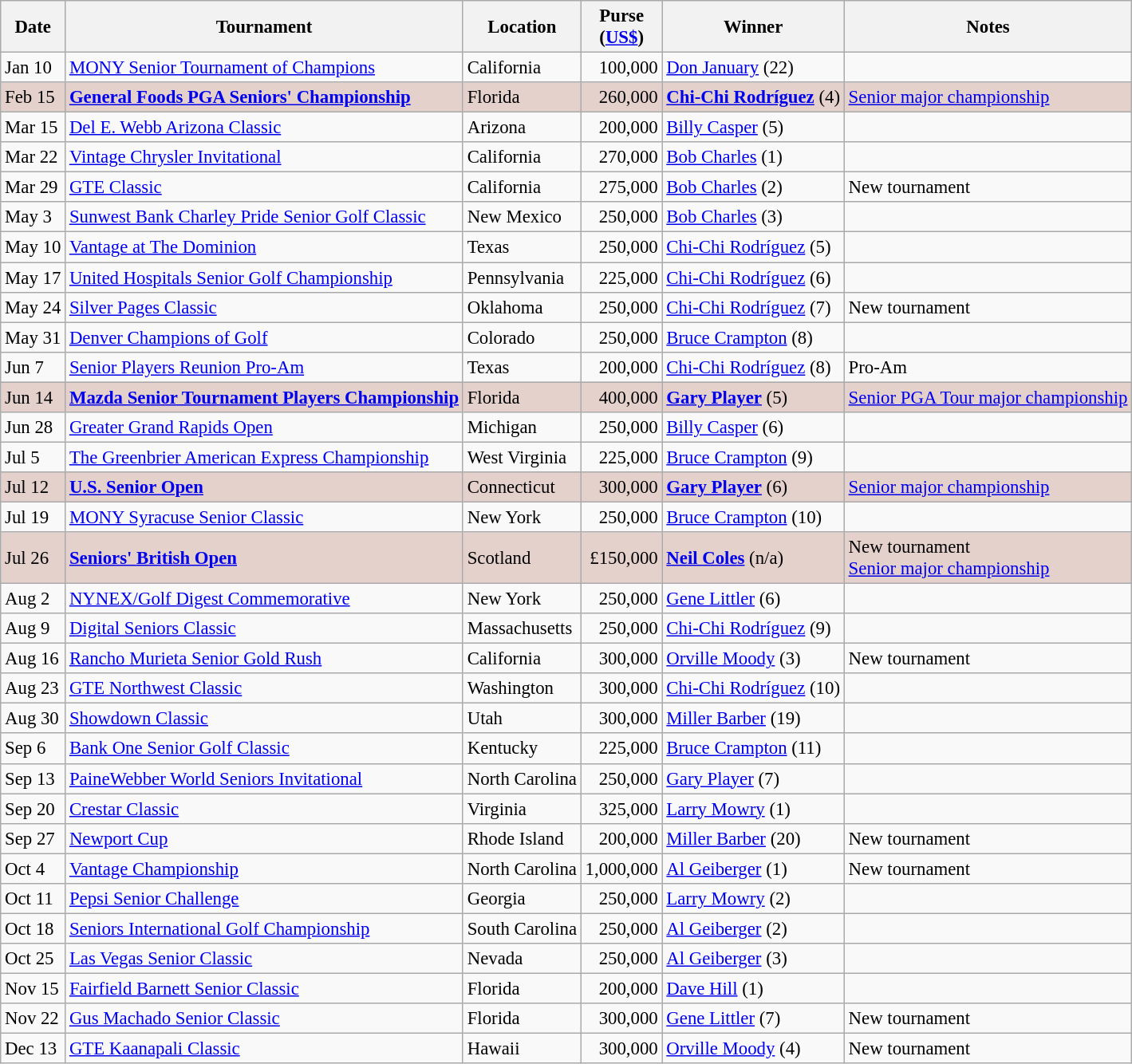<table class="wikitable" style="font-size:95%">
<tr>
<th>Date</th>
<th>Tournament</th>
<th>Location</th>
<th>Purse<br>(<a href='#'>US$</a>)</th>
<th>Winner</th>
<th>Notes</th>
</tr>
<tr>
<td>Jan 10</td>
<td><a href='#'>MONY Senior Tournament of Champions</a></td>
<td>California</td>
<td align=right>100,000</td>
<td> <a href='#'>Don January</a> (22)</td>
<td></td>
</tr>
<tr style="background:#e5d1cb;">
<td>Feb 15</td>
<td><strong><a href='#'>General Foods PGA Seniors' Championship</a></strong></td>
<td>Florida</td>
<td align=right>260,000</td>
<td> <strong><a href='#'>Chi-Chi Rodríguez</a></strong> (4)</td>
<td><a href='#'>Senior major championship</a></td>
</tr>
<tr>
<td>Mar 15</td>
<td><a href='#'>Del E. Webb Arizona Classic</a></td>
<td>Arizona</td>
<td align=right>200,000</td>
<td> <a href='#'>Billy Casper</a> (5)</td>
<td></td>
</tr>
<tr>
<td>Mar 22</td>
<td><a href='#'>Vintage Chrysler Invitational</a></td>
<td>California</td>
<td align=right>270,000</td>
<td> <a href='#'>Bob Charles</a> (1)</td>
<td></td>
</tr>
<tr>
<td>Mar 29</td>
<td><a href='#'>GTE Classic</a></td>
<td>California</td>
<td align=right>275,000</td>
<td> <a href='#'>Bob Charles</a> (2)</td>
<td>New tournament</td>
</tr>
<tr>
<td>May 3</td>
<td><a href='#'>Sunwest Bank Charley Pride Senior Golf Classic</a></td>
<td>New Mexico</td>
<td align=right>250,000</td>
<td> <a href='#'>Bob Charles</a> (3)</td>
<td></td>
</tr>
<tr>
<td>May 10</td>
<td><a href='#'>Vantage at The Dominion</a></td>
<td>Texas</td>
<td align=right>250,000</td>
<td> <a href='#'>Chi-Chi Rodríguez</a> (5)</td>
<td></td>
</tr>
<tr>
<td>May 17</td>
<td><a href='#'>United Hospitals Senior Golf Championship</a></td>
<td>Pennsylvania</td>
<td align=right>225,000</td>
<td> <a href='#'>Chi-Chi Rodríguez</a> (6)</td>
<td></td>
</tr>
<tr>
<td>May 24</td>
<td><a href='#'>Silver Pages Classic</a></td>
<td>Oklahoma</td>
<td align=right>250,000</td>
<td> <a href='#'>Chi-Chi Rodríguez</a> (7)</td>
<td>New tournament</td>
</tr>
<tr>
<td>May 31</td>
<td><a href='#'>Denver Champions of Golf</a></td>
<td>Colorado</td>
<td align=right>250,000</td>
<td> <a href='#'>Bruce Crampton</a> (8)</td>
<td></td>
</tr>
<tr>
<td>Jun 7</td>
<td><a href='#'>Senior Players Reunion Pro-Am</a></td>
<td>Texas</td>
<td align=right>200,000</td>
<td> <a href='#'>Chi-Chi Rodríguez</a> (8)</td>
<td>Pro-Am</td>
</tr>
<tr style="background:#e5d1cb;">
<td>Jun 14</td>
<td><strong><a href='#'>Mazda Senior Tournament Players Championship</a></strong></td>
<td>Florida</td>
<td align=right>400,000</td>
<td> <strong><a href='#'>Gary Player</a></strong> (5)</td>
<td><a href='#'>Senior PGA Tour major championship</a></td>
</tr>
<tr>
<td>Jun 28</td>
<td><a href='#'>Greater Grand Rapids Open</a></td>
<td>Michigan</td>
<td align=right>250,000</td>
<td> <a href='#'>Billy Casper</a> (6)</td>
<td></td>
</tr>
<tr>
<td>Jul 5</td>
<td><a href='#'>The Greenbrier American Express Championship</a></td>
<td>West Virginia</td>
<td align=right>225,000</td>
<td> <a href='#'>Bruce Crampton</a> (9)</td>
<td></td>
</tr>
<tr style="background:#e5d1cb;">
<td>Jul 12</td>
<td><strong><a href='#'>U.S. Senior Open</a></strong></td>
<td>Connecticut</td>
<td align=right>300,000</td>
<td> <strong><a href='#'>Gary Player</a></strong> (6)</td>
<td><a href='#'>Senior major championship</a></td>
</tr>
<tr>
<td>Jul 19</td>
<td><a href='#'>MONY Syracuse Senior Classic</a></td>
<td>New York</td>
<td align=right>250,000</td>
<td> <a href='#'>Bruce Crampton</a> (10)</td>
<td></td>
</tr>
<tr style="background:#e5d1cb;">
<td>Jul 26</td>
<td><strong><a href='#'>Seniors' British Open</a></strong></td>
<td>Scotland</td>
<td align=right>£150,000</td>
<td> <strong><a href='#'>Neil Coles</a></strong> (n/a)</td>
<td>New tournament<br><a href='#'>Senior major championship</a></td>
</tr>
<tr>
<td>Aug 2</td>
<td><a href='#'>NYNEX/Golf Digest Commemorative</a></td>
<td>New York</td>
<td align=right>250,000</td>
<td> <a href='#'>Gene Littler</a> (6)</td>
<td></td>
</tr>
<tr>
<td>Aug 9</td>
<td><a href='#'>Digital Seniors Classic</a></td>
<td>Massachusetts</td>
<td align=right>250,000</td>
<td> <a href='#'>Chi-Chi Rodríguez</a> (9)</td>
<td></td>
</tr>
<tr>
<td>Aug 16</td>
<td><a href='#'>Rancho Murieta Senior Gold Rush</a></td>
<td>California</td>
<td align=right>300,000</td>
<td> <a href='#'>Orville Moody</a> (3)</td>
<td>New tournament</td>
</tr>
<tr>
<td>Aug 23</td>
<td><a href='#'>GTE Northwest Classic</a></td>
<td>Washington</td>
<td align=right>300,000</td>
<td> <a href='#'>Chi-Chi Rodríguez</a> (10)</td>
<td></td>
</tr>
<tr>
<td>Aug 30</td>
<td><a href='#'>Showdown Classic</a></td>
<td>Utah</td>
<td align=right>300,000</td>
<td> <a href='#'>Miller Barber</a> (19)</td>
<td></td>
</tr>
<tr>
<td>Sep 6</td>
<td><a href='#'>Bank One Senior Golf Classic</a></td>
<td>Kentucky</td>
<td align=right>225,000</td>
<td> <a href='#'>Bruce Crampton</a> (11)</td>
<td></td>
</tr>
<tr>
<td>Sep 13</td>
<td><a href='#'>PaineWebber World Seniors Invitational</a></td>
<td>North Carolina</td>
<td align=right>250,000</td>
<td> <a href='#'>Gary Player</a> (7)</td>
<td></td>
</tr>
<tr>
<td>Sep 20</td>
<td><a href='#'>Crestar Classic</a></td>
<td>Virginia</td>
<td align=right>325,000</td>
<td> <a href='#'>Larry Mowry</a> (1)</td>
<td></td>
</tr>
<tr>
<td>Sep 27</td>
<td><a href='#'>Newport Cup</a></td>
<td>Rhode Island</td>
<td align=right>200,000</td>
<td> <a href='#'>Miller Barber</a> (20)</td>
<td>New tournament</td>
</tr>
<tr>
<td>Oct 4</td>
<td><a href='#'>Vantage Championship</a></td>
<td>North Carolina</td>
<td align=right>1,000,000</td>
<td> <a href='#'>Al Geiberger</a> (1)</td>
<td>New tournament</td>
</tr>
<tr>
<td>Oct 11</td>
<td><a href='#'>Pepsi Senior Challenge</a></td>
<td>Georgia</td>
<td align=right>250,000</td>
<td> <a href='#'>Larry Mowry</a> (2)</td>
<td></td>
</tr>
<tr>
<td>Oct 18</td>
<td><a href='#'>Seniors International Golf Championship</a></td>
<td>South Carolina</td>
<td align=right>250,000</td>
<td> <a href='#'>Al Geiberger</a> (2)</td>
<td></td>
</tr>
<tr>
<td>Oct 25</td>
<td><a href='#'>Las Vegas Senior Classic</a></td>
<td>Nevada</td>
<td align=right>250,000</td>
<td> <a href='#'>Al Geiberger</a> (3)</td>
<td></td>
</tr>
<tr>
<td>Nov 15</td>
<td><a href='#'>Fairfield Barnett Senior Classic</a></td>
<td>Florida</td>
<td align=right>200,000</td>
<td> <a href='#'>Dave Hill</a> (1)</td>
<td></td>
</tr>
<tr>
<td>Nov 22</td>
<td><a href='#'>Gus Machado Senior Classic</a></td>
<td>Florida</td>
<td align=right>300,000</td>
<td> <a href='#'>Gene Littler</a> (7)</td>
<td>New tournament</td>
</tr>
<tr>
<td>Dec 13</td>
<td><a href='#'>GTE Kaanapali Classic</a></td>
<td>Hawaii</td>
<td align=right>300,000</td>
<td> <a href='#'>Orville Moody</a> (4)</td>
<td>New tournament</td>
</tr>
</table>
